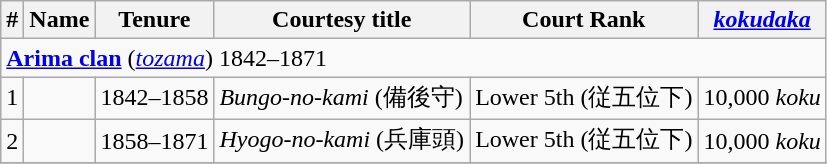<table class=wikitable>
<tr>
<th>#</th>
<th>Name</th>
<th>Tenure</th>
<th>Courtesy title</th>
<th>Court Rank</th>
<th><em><a href='#'>kokudaka</a></em></th>
</tr>
<tr>
<td colspan=6> <strong><a href='#'>Arima clan</a></strong> (<em><a href='#'>tozama</a></em>) 1842–1871</td>
</tr>
<tr>
<td>1</td>
<td></td>
<td>1842–1858</td>
<td><em>Bungo-no-kami</em> (備後守)</td>
<td>Lower 5th (従五位下)</td>
<td>10,000 <em>koku</em></td>
</tr>
<tr>
<td>2</td>
<td></td>
<td>1858–1871</td>
<td><em>Hyogo-no-kami</em> (兵庫頭)</td>
<td>Lower 5th (従五位下)</td>
<td>10,000 <em>koku</em></td>
</tr>
<tr>
</tr>
</table>
